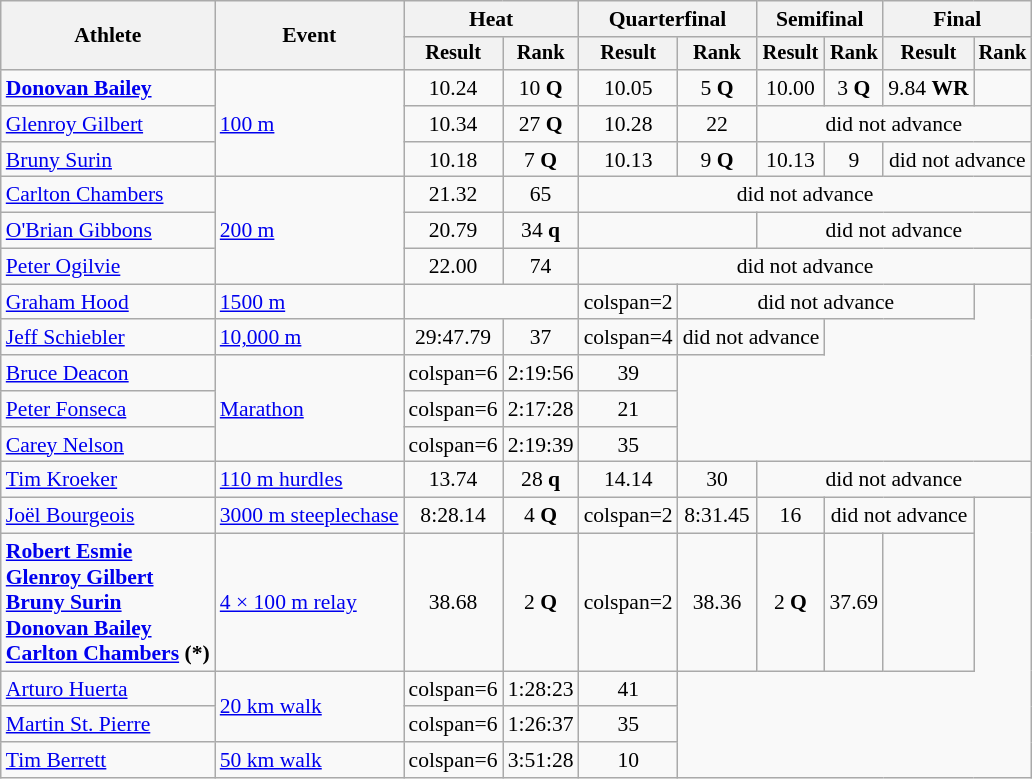<table class="wikitable" style="font-size:90%">
<tr>
<th rowspan="2">Athlete</th>
<th rowspan="2">Event</th>
<th colspan="2">Heat</th>
<th colspan="2">Quarterfinal</th>
<th colspan="2">Semifinal</th>
<th colspan="2">Final</th>
</tr>
<tr style="font-size:95%">
<th>Result</th>
<th>Rank</th>
<th>Result</th>
<th>Rank</th>
<th>Result</th>
<th>Rank</th>
<th>Result</th>
<th>Rank</th>
</tr>
<tr align=center>
<td align=left><strong><a href='#'>Donovan Bailey</a></strong></td>
<td rowspan=3 align=left><a href='#'>100 m</a></td>
<td>10.24</td>
<td>10 <strong>Q</strong></td>
<td>10.05</td>
<td>5 <strong>Q</strong></td>
<td>10.00</td>
<td>3 <strong>Q</strong></td>
<td>9.84 <strong>WR</strong></td>
<td></td>
</tr>
<tr align=center>
<td align=left><a href='#'>Glenroy Gilbert</a></td>
<td>10.34</td>
<td>27 <strong>Q</strong></td>
<td>10.28</td>
<td>22</td>
<td colspan=4>did not advance</td>
</tr>
<tr align=center>
<td align=left><a href='#'>Bruny Surin</a></td>
<td>10.18</td>
<td>7 <strong>Q</strong></td>
<td>10.13</td>
<td>9 <strong>Q</strong></td>
<td>10.13</td>
<td>9</td>
<td colspan=2>did not advance</td>
</tr>
<tr align=center>
<td align=left><a href='#'>Carlton Chambers</a></td>
<td rowspan=3 align=left><a href='#'>200 m</a></td>
<td>21.32</td>
<td>65</td>
<td colspan=6>did not advance</td>
</tr>
<tr align=center>
<td align=left><a href='#'>O'Brian Gibbons</a></td>
<td>20.79</td>
<td>34 <strong>q</strong></td>
<td colspan=2></td>
<td colspan=4>did not advance</td>
</tr>
<tr align=center>
<td align=left><a href='#'>Peter Ogilvie</a></td>
<td>22.00</td>
<td>74</td>
<td colspan=6>did not advance</td>
</tr>
<tr align=center>
<td align=left><a href='#'>Graham Hood</a></td>
<td align=left><a href='#'>1500 m</a></td>
<td colspan=2></td>
<td>colspan=2 </td>
<td colspan=4>did not advance</td>
</tr>
<tr align=center>
<td align=left><a href='#'>Jeff Schiebler</a></td>
<td align=left><a href='#'>10,000 m</a></td>
<td>29:47.79</td>
<td>37</td>
<td>colspan=4 </td>
<td colspan=2>did not advance</td>
</tr>
<tr align=center>
<td align=left><a href='#'>Bruce Deacon</a></td>
<td rowspan=3 align=left><a href='#'>Marathon</a></td>
<td>colspan=6 </td>
<td>2:19:56</td>
<td>39</td>
</tr>
<tr align=center>
<td align=left><a href='#'>Peter Fonseca</a></td>
<td>colspan=6 </td>
<td>2:17:28</td>
<td>21</td>
</tr>
<tr align=center>
<td align=left><a href='#'>Carey Nelson</a></td>
<td>colspan=6 </td>
<td>2:19:39</td>
<td>35</td>
</tr>
<tr align=center>
<td align=left><a href='#'>Tim Kroeker</a></td>
<td align=left><a href='#'>110 m hurdles</a></td>
<td>13.74</td>
<td>28 <strong>q</strong></td>
<td>14.14</td>
<td>30</td>
<td colspan=4>did not advance</td>
</tr>
<tr align=center>
<td align=left><a href='#'>Joël Bourgeois</a></td>
<td align=left><a href='#'>3000 m steeplechase</a></td>
<td>8:28.14</td>
<td>4 <strong>Q</strong></td>
<td>colspan=2 </td>
<td>8:31.45</td>
<td>16</td>
<td colspan=2>did not advance</td>
</tr>
<tr align=center>
<td align=left><strong><a href='#'>Robert Esmie</a><br><a href='#'>Glenroy Gilbert</a><br><a href='#'>Bruny Surin</a><br><a href='#'>Donovan Bailey</a><br><a href='#'>Carlton Chambers</a> (*)</strong></td>
<td align=left><a href='#'>4 × 100 m relay</a></td>
<td>38.68</td>
<td>2 <strong>Q</strong></td>
<td>colspan=2 </td>
<td>38.36</td>
<td>2 <strong>Q</strong></td>
<td>37.69</td>
<td></td>
</tr>
<tr align=center>
<td align=left><a href='#'>Arturo Huerta</a></td>
<td rowspan=2 align=left><a href='#'>20 km walk</a></td>
<td>colspan=6 </td>
<td>1:28:23</td>
<td>41</td>
</tr>
<tr align=center>
<td align=left><a href='#'>Martin St. Pierre</a></td>
<td>colspan=6 </td>
<td>1:26:37</td>
<td>35</td>
</tr>
<tr align=center>
<td align=left><a href='#'>Tim Berrett</a></td>
<td align=left><a href='#'>50 km walk</a></td>
<td>colspan=6 </td>
<td>3:51:28</td>
<td>10</td>
</tr>
</table>
